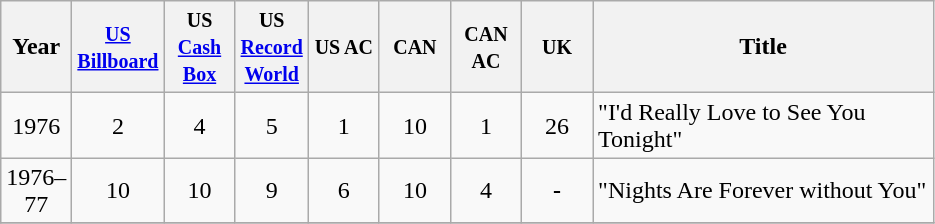<table class="wikitable">
<tr>
<th style="width:20px;">Year</th>
<th style="width:40px;"><small><a href='#'>US Billboard</a></small></th>
<th style="width:40px;"><small>US <a href='#'>Cash Box</a></small></th>
<th style="width:40px;"><small>US <a href='#'>Record World</a></small></th>
<th style="width:40px;"><small>US AC</small></th>
<th style="width:40px;"><small>CAN</small></th>
<th style="width:40px;"><small>CAN AC</small></th>
<th style="width:40px;"><small>UK</small></th>
<th style="width:220px;">Title</th>
</tr>
<tr>
<td style="text-align:center;">1976</td>
<td style="text-align:center;">2</td>
<td style="text-align:center;">4</td>
<td style="text-align:center;">5</td>
<td style="text-align:center;">1</td>
<td style="text-align:center;">10</td>
<td style="text-align:center;">1</td>
<td style="text-align:center;">26</td>
<td>"I'd Really Love to See You Tonight"</td>
</tr>
<tr>
<td style="text-align:center;">1976–77</td>
<td style="text-align:center;">10</td>
<td style="text-align:center;">10</td>
<td style="text-align:center;">9</td>
<td style="text-align:center;">6</td>
<td style="text-align:center;">10</td>
<td style="text-align:center;">4</td>
<td style="text-align:center;"><strong>-</strong></td>
<td>"Nights Are Forever without You"</td>
</tr>
<tr>
</tr>
</table>
